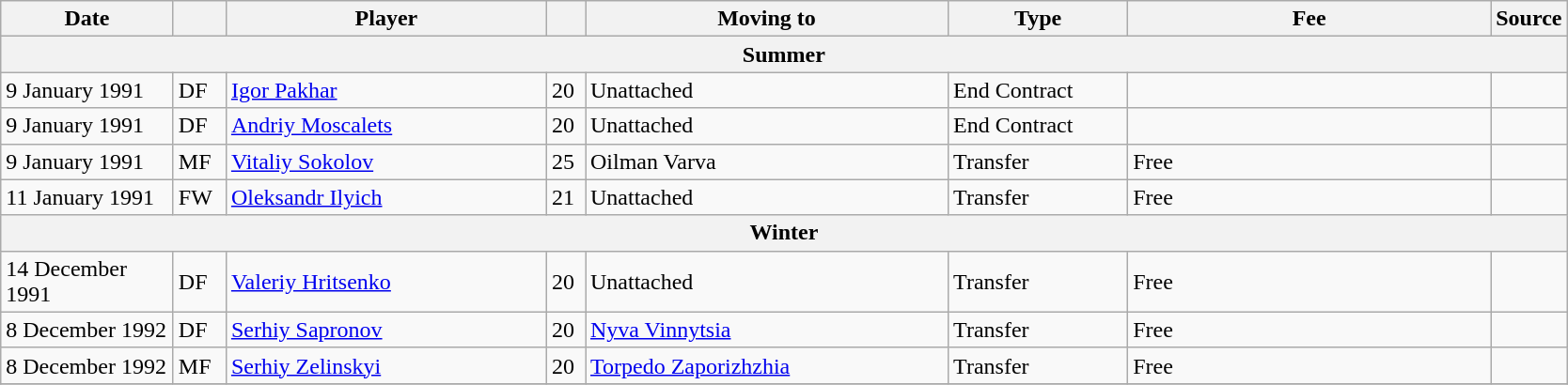<table class="wikitable sortable">
<tr>
<th style="width:115px;">Date</th>
<th style="width:30px;"></th>
<th style="width:220px;">Player</th>
<th style="width:20px;"></th>
<th style="width:250px;">Moving to</th>
<th style="width:120px;" class="unsortable">Type</th>
<th style="width:250px;" class="unsortable">Fee</th>
<th style="width:20px;">Source</th>
</tr>
<tr>
<th colspan="8">Summer</th>
</tr>
<tr>
<td>9 January 1991</td>
<td>DF</td>
<td> <a href='#'>Igor Pakhar</a></td>
<td>20</td>
<td>Unattached</td>
<td>End Contract</td>
<td></td>
<td></td>
</tr>
<tr>
<td>9 January 1991</td>
<td>DF</td>
<td> <a href='#'>Andriy Moscalets</a></td>
<td>20</td>
<td>Unattached</td>
<td>End Contract</td>
<td></td>
<td></td>
</tr>
<tr>
<td>9 January 1991</td>
<td>MF</td>
<td> <a href='#'>Vitaliy Sokolov</a></td>
<td>25</td>
<td> Oilman Varva</td>
<td>Transfer</td>
<td>Free</td>
<td></td>
</tr>
<tr>
<td>11 January 1991</td>
<td>FW</td>
<td> <a href='#'>Oleksandr Ilyich</a></td>
<td>21</td>
<td>Unattached</td>
<td>Transfer</td>
<td>Free</td>
<td></td>
</tr>
<tr>
<th colspan=8>Winter</th>
</tr>
<tr>
<td>14 December 1991</td>
<td>DF</td>
<td> <a href='#'>Valeriy Hritsenko</a></td>
<td>20</td>
<td>Unattached</td>
<td>Transfer</td>
<td>Free</td>
<td></td>
</tr>
<tr>
<td>8 December 1992</td>
<td>DF</td>
<td> <a href='#'>Serhiy Sapronov</a></td>
<td>20</td>
<td> <a href='#'>Nyva Vinnytsia</a></td>
<td>Transfer</td>
<td>Free</td>
<td></td>
</tr>
<tr>
<td>8 December 1992</td>
<td>MF</td>
<td> <a href='#'>Serhiy Zelinskyi</a></td>
<td>20</td>
<td> <a href='#'>Torpedo Zaporizhzhia</a></td>
<td>Transfer</td>
<td>Free</td>
<td></td>
</tr>
<tr>
</tr>
</table>
